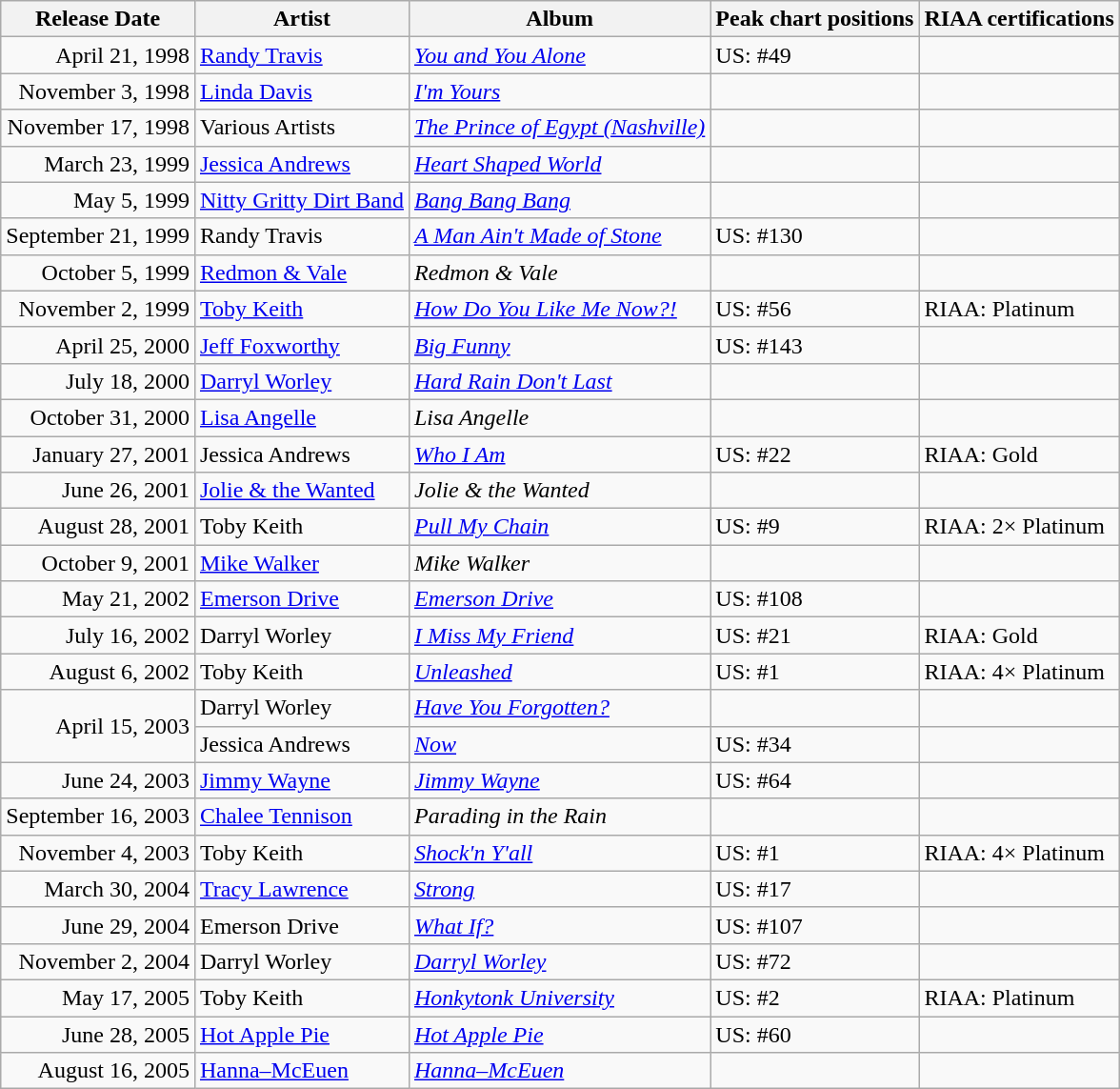<table class="wikitable sortable">
<tr>
<th>Release Date</th>
<th>Artist</th>
<th>Album</th>
<th>Peak chart positions</th>
<th>RIAA certifications</th>
</tr>
<tr>
<td align="right">April 21, 1998</td>
<td><a href='#'>Randy Travis</a></td>
<td><em><a href='#'>You and You Alone</a></em></td>
<td>US: #49</td>
<td></td>
</tr>
<tr>
<td align="right">November 3, 1998</td>
<td><a href='#'>Linda Davis</a></td>
<td><em><a href='#'>I'm Yours</a></em></td>
<td></td>
<td></td>
</tr>
<tr>
<td align="right">November 17, 1998</td>
<td>Various Artists</td>
<td><em><a href='#'>The Prince of Egypt (Nashville)</a></em></td>
<td></td>
<td></td>
</tr>
<tr>
<td align="right">March 23, 1999</td>
<td><a href='#'>Jessica Andrews</a></td>
<td><em><a href='#'>Heart Shaped World</a></em></td>
<td></td>
<td></td>
</tr>
<tr>
<td align="right">May 5, 1999</td>
<td><a href='#'>Nitty Gritty Dirt Band</a></td>
<td><em><a href='#'>Bang Bang Bang</a></em></td>
<td></td>
<td></td>
</tr>
<tr>
<td align="right">September 21, 1999</td>
<td>Randy Travis</td>
<td><em><a href='#'>A Man Ain't Made of Stone</a></em></td>
<td>US: #130</td>
<td></td>
</tr>
<tr>
<td align="right">October 5, 1999</td>
<td><a href='#'>Redmon & Vale</a></td>
<td><em>Redmon & Vale</em></td>
<td></td>
<td></td>
</tr>
<tr>
<td align="right">November 2, 1999</td>
<td><a href='#'>Toby Keith</a></td>
<td><em><a href='#'>How Do You Like Me Now?!</a></em></td>
<td>US: #56</td>
<td>RIAA: Platinum</td>
</tr>
<tr>
<td align="right">April 25, 2000</td>
<td><a href='#'>Jeff Foxworthy</a></td>
<td><em><a href='#'>Big Funny</a></em></td>
<td>US: #143</td>
<td></td>
</tr>
<tr>
<td align="right">July 18, 2000</td>
<td><a href='#'>Darryl Worley</a></td>
<td><em><a href='#'>Hard Rain Don't Last</a></em></td>
<td></td>
<td></td>
</tr>
<tr>
<td align="right">October 31, 2000</td>
<td><a href='#'>Lisa Angelle</a></td>
<td><em>Lisa Angelle</em></td>
<td></td>
<td></td>
</tr>
<tr>
<td align="right">January 27, 2001</td>
<td>Jessica Andrews</td>
<td><em><a href='#'>Who I Am</a></em></td>
<td>US: #22</td>
<td>RIAA: Gold</td>
</tr>
<tr>
<td align="right">June 26, 2001</td>
<td><a href='#'>Jolie & the Wanted</a></td>
<td><em>Jolie & the Wanted</em></td>
<td></td>
<td></td>
</tr>
<tr>
<td align="right">August 28, 2001</td>
<td>Toby Keith</td>
<td><em><a href='#'>Pull My Chain</a></em></td>
<td>US: #9</td>
<td>RIAA: 2× Platinum</td>
</tr>
<tr>
<td align="right">October 9, 2001</td>
<td><a href='#'>Mike Walker</a></td>
<td><em>Mike Walker</em></td>
<td></td>
<td></td>
</tr>
<tr>
<td align="right">May 21, 2002</td>
<td><a href='#'>Emerson Drive</a></td>
<td><em><a href='#'>Emerson Drive</a></em></td>
<td>US: #108</td>
<td></td>
</tr>
<tr>
<td align="right">July 16, 2002</td>
<td>Darryl Worley</td>
<td><em><a href='#'>I Miss My Friend</a></em></td>
<td>US: #21</td>
<td>RIAA: Gold</td>
</tr>
<tr>
<td align="right">August 6, 2002</td>
<td>Toby Keith</td>
<td><em><a href='#'>Unleashed</a></em></td>
<td>US: #1</td>
<td>RIAA: 4× Platinum</td>
</tr>
<tr>
<td align="right" rowspan="2">April 15, 2003</td>
<td>Darryl Worley</td>
<td><em><a href='#'>Have You Forgotten?</a></em></td>
<td></td>
<td></td>
</tr>
<tr>
<td>Jessica Andrews</td>
<td><em><a href='#'>Now</a></em></td>
<td>US: #34</td>
<td></td>
</tr>
<tr>
<td align="right">June 24, 2003</td>
<td><a href='#'>Jimmy Wayne</a></td>
<td><em><a href='#'>Jimmy Wayne</a></em></td>
<td>US: #64</td>
<td></td>
</tr>
<tr>
<td align="right">September 16, 2003</td>
<td><a href='#'>Chalee Tennison</a></td>
<td><em>Parading in the Rain</em></td>
<td></td>
<td></td>
</tr>
<tr>
<td align="right">November 4, 2003</td>
<td>Toby Keith</td>
<td><em><a href='#'>Shock'n Y'all</a></em></td>
<td>US: #1</td>
<td>RIAA: 4× Platinum</td>
</tr>
<tr>
<td align="right">March 30, 2004</td>
<td><a href='#'>Tracy Lawrence</a></td>
<td><em><a href='#'>Strong</a></em></td>
<td>US: #17</td>
<td></td>
</tr>
<tr>
<td align="right">June 29, 2004</td>
<td>Emerson Drive</td>
<td><em><a href='#'>What If?</a></em></td>
<td>US: #107</td>
<td></td>
</tr>
<tr>
<td align="right">November 2, 2004</td>
<td>Darryl Worley</td>
<td><em><a href='#'>Darryl Worley</a></em></td>
<td>US: #72</td>
<td></td>
</tr>
<tr>
<td align="right">May 17, 2005</td>
<td>Toby Keith</td>
<td><em><a href='#'>Honkytonk University</a></em></td>
<td>US: #2</td>
<td>RIAA: Platinum</td>
</tr>
<tr>
<td align="right">June 28, 2005</td>
<td><a href='#'>Hot Apple Pie</a></td>
<td><em><a href='#'>Hot Apple Pie</a></em></td>
<td>US: #60</td>
<td></td>
</tr>
<tr>
<td align="right">August 16, 2005</td>
<td><a href='#'>Hanna–McEuen</a></td>
<td><em><a href='#'>Hanna–McEuen</a></em></td>
<td></td>
<td></td>
</tr>
</table>
